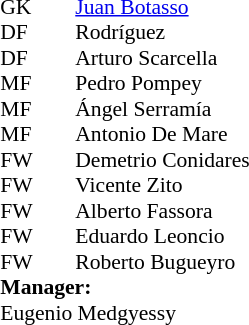<table style="font-size:90%; margin:0.2em auto;" cellspacing="0" cellpadding="0">
<tr>
<th width="25"></th>
<th width="25"></th>
</tr>
<tr>
<td>GK</td>
<td></td>
<td> <a href='#'>Juan Botasso</a></td>
</tr>
<tr>
<td>DF</td>
<td></td>
<td> Rodríguez</td>
</tr>
<tr>
<td>DF</td>
<td></td>
<td> Arturo Scarcella</td>
</tr>
<tr>
<td>MF</td>
<td></td>
<td> Pedro Pompey</td>
</tr>
<tr>
<td>MF</td>
<td></td>
<td> Ángel Serramía</td>
</tr>
<tr>
<td>MF</td>
<td></td>
<td> Antonio De Mare</td>
</tr>
<tr>
<td>FW</td>
<td></td>
<td> Demetrio Conidares</td>
</tr>
<tr>
<td>FW</td>
<td></td>
<td> Vicente Zito</td>
</tr>
<tr>
<td>FW</td>
<td></td>
<td> Alberto Fassora</td>
</tr>
<tr>
<td>FW</td>
<td></td>
<td> Eduardo Leoncio</td>
</tr>
<tr>
<td>FW</td>
<td></td>
<td> Roberto Bugueyro</td>
</tr>
<tr>
<td colspan=3><strong>Manager:</strong></td>
</tr>
<tr>
<td colspan=4> Eugenio Medgyessy</td>
</tr>
</table>
